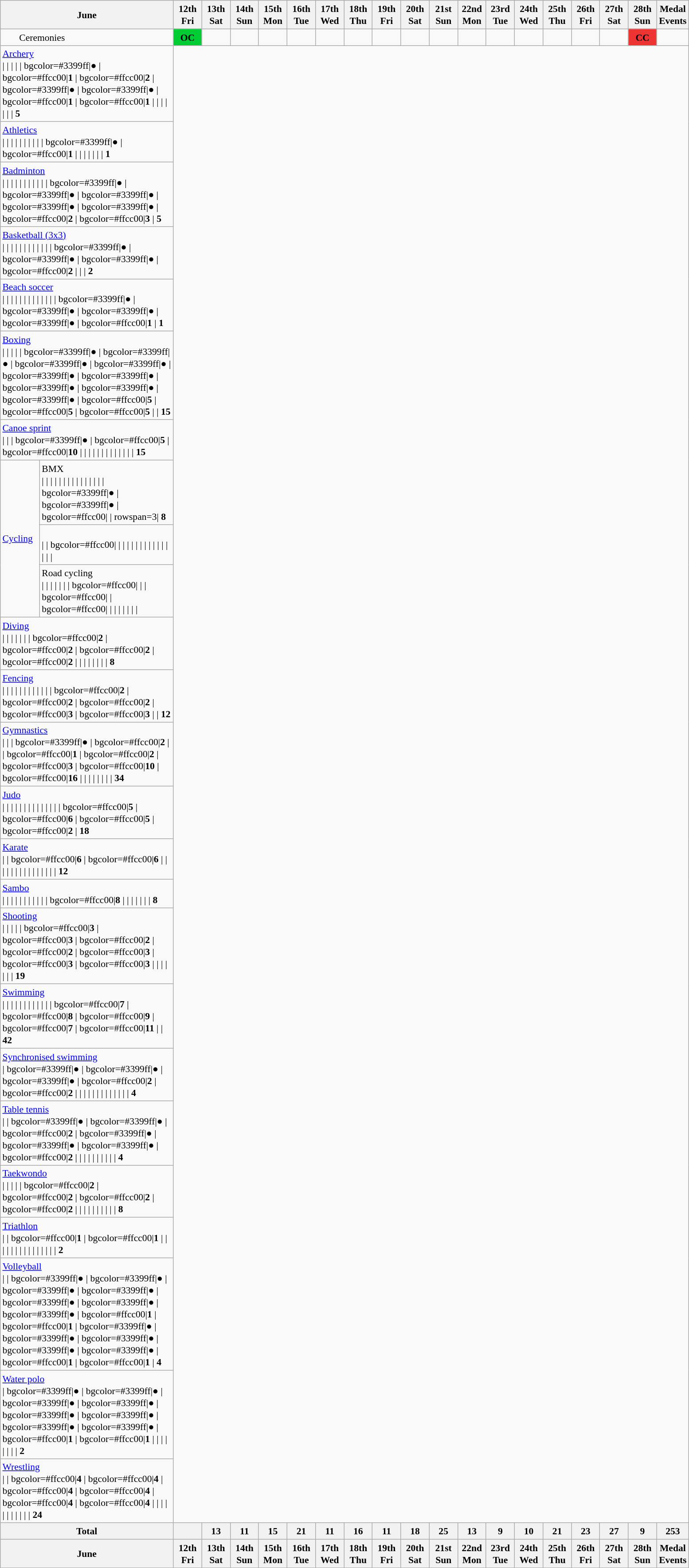<table class="wikitable" style="margin:0.9em auto; font-size:90%; line-height:1.25em; width:82%;">
<tr>
<th colspan=2>June</th>
<th style="width:2.5em">12th<br>Fri</th>
<th style="width:2.5em">13th<br>Sat</th>
<th style="width:2.5em">14th<br>Sun</th>
<th style="width:2.5em">15th<br>Mon</th>
<th style="width:2.5em">16th<br>Tue</th>
<th style="width:2.5em">17th<br>Wed</th>
<th style="width:2.5em">18th<br>Thu</th>
<th style="width:2.5em">19th<br>Fri</th>
<th style="width:2.5em">20th<br>Sat</th>
<th style="width:2.5em">21st<br>Sun</th>
<th style="width:2.5em">22nd<br>Mon</th>
<th style="width:2.5em">23rd<br>Tue</th>
<th style="width:2.5em">24th<br>Wed</th>
<th style="width:2.5em">25th<br>Thu</th>
<th style="width:2.5em">26th<br>Fri</th>
<th style="width:2.5em">27th<br>Sat</th>
<th style="width:2.5em">28th<br>Sun</th>
<th>Medal<br>Events</th>
</tr>
<tr>
<td colspan=2>       Ceremonies</td>
<td bgcolor=#00cc33 align=center><strong>OC</strong></td>
<td></td>
<td></td>
<td></td>
<td></td>
<td></td>
<td></td>
<td></td>
<td></td>
<td></td>
<td></td>
<td></td>
<td></td>
<td></td>
<td></td>
<td></td>
<td bgcolor=#ee3333 align=center><strong>CC</strong></td>
<td></td>
</tr>
<tr align="center">
<td colspan=2 align="left"> <a href='#'>Archery</a><br>| 
| 
| 
|
| bgcolor=#3399ff|● 
| bgcolor=#ffcc00|<strong>1</strong>
| bgcolor=#ffcc00|<strong>2</strong>
| bgcolor=#3399ff|● 
| bgcolor=#3399ff|● 
| bgcolor=#ffcc00|<strong>1</strong>
| bgcolor=#ffcc00|<strong>1 </strong>
|  
| 
| 
| 
| 
| 
| <strong>5</strong></td>
</tr>
<tr align="center">
<td colspan=2 align="left"> <a href='#'>Athletics</a><br>| 
| 
| 
|
|
| 
| 
|  
| 
| bgcolor=#3399ff|● 
| bgcolor=#ffcc00|<strong>1</strong>
|  
| 
| 
| 
| 
| 
| <strong>1</strong></td>
</tr>
<tr align="center">
<td colspan=2 align="left"> <a href='#'>Badminton</a><br>| 
| 
| 
|
|
| 
| 
| 
| 
| 
| bgcolor=#3399ff|● 
| bgcolor=#3399ff|● 
| bgcolor=#3399ff|● 
| bgcolor=#3399ff|● 
| bgcolor=#3399ff|● 
| bgcolor=#ffcc00|<strong>2</strong>
| bgcolor=#ffcc00|<strong>3</strong>
| <strong>5</strong></td>
</tr>
<tr align="center">
<td colspan=2 align="left"> <a href='#'>Basketball (3x3)</a><br>| 
| 
| 
|
|
| 
| 
| 
| 
| 
| 
| bgcolor=#3399ff|● 
| bgcolor=#3399ff|● 
| bgcolor=#3399ff|● 
| bgcolor=#ffcc00|<strong>2</strong>
|
| 
| <strong>2</strong></td>
</tr>
<tr align="center">
<td colspan=2 align="left"> <a href='#'>Beach soccer</a><br>| 
| 
| 
| 
| 
| 
| 
| 
| 
| 
| 
| 
| bgcolor=#3399ff|● 
| bgcolor=#3399ff|● 
| bgcolor=#3399ff|● 
| bgcolor=#3399ff|● 
| bgcolor=#ffcc00|<strong>1</strong>
| <strong>1</strong></td>
</tr>
<tr align="center">
<td colspan=2 align="left"> <a href='#'>Boxing</a><br>| 
| 
| 
|
| bgcolor=#3399ff|● 
| bgcolor=#3399ff|● 
| bgcolor=#3399ff|● 
| bgcolor=#3399ff|● 
| bgcolor=#3399ff|● 
| bgcolor=#3399ff|● 
| bgcolor=#3399ff|● 
| bgcolor=#3399ff|● 
| bgcolor=#3399ff|● 
| bgcolor=#ffcc00|<strong>5</strong>
| bgcolor=#ffcc00|<strong>5</strong>
| bgcolor=#ffcc00|<strong>5</strong>
| 
| <strong>15</strong></td>
</tr>
<tr align="center">
<td colspan=2 align="left"> <a href='#'>Canoe sprint</a><br>| 
| 
| bgcolor=#3399ff|● 
| bgcolor=#ffcc00|<strong>5</strong>
| bgcolor=#ffcc00|<strong>10</strong>
| 
| 
| 
| 
| 
| 
| 
| 
| 
| 
| 
| 
| <strong>15</strong></td>
</tr>
<tr align="center">
<td rowspan=3 align="left"> <a href='#'>Cycling</a></td>
<td align=left> BMX<br>| 
| 
| 
| 
| 
| 
|
| 
|
| 
| 
| 
| 
| 
| bgcolor=#3399ff|● 
| bgcolor=#3399ff|● 
| bgcolor=#ffcc00|<strong></strong>
| rowspan=3| <strong>8</strong></td>
</tr>
<tr align="center">
<td align=left><br>| 
| bgcolor=#ffcc00|<strong></strong>
| 
| 
| 
| 
| 
| 
| 
|
| 
| 
| 
| 
| 
| 
|</td>
</tr>
<tr align="center">
<td align=left> Road cycling<br>| 
| 
| 
| 
| 
| 
| bgcolor=#ffcc00|<strong></strong>
| 
| bgcolor=#ffcc00|<strong></strong>
| bgcolor=#ffcc00|<strong></strong>
| 
| 
| 
| 
| 
| 
|</td>
</tr>
<tr align="center">
<td colspan=2 align="left"> <a href='#'>Diving</a><br>| 
| 
| 
| 
| 
| 
| bgcolor=#ffcc00|<strong>2</strong>
| bgcolor=#ffcc00|<strong>2</strong>
| bgcolor=#ffcc00|<strong>2</strong>
| bgcolor=#ffcc00|<strong>2</strong>
| 
| 
| 
| 
| 
| 
| 
| <strong>8</strong></td>
</tr>
<tr align="center">
<td colspan=2 align="left"> <a href='#'>Fencing</a><br>| 
| 
| 
| 
| 
| 
| 
| 
| 
| 
| 
| bgcolor=#ffcc00|<strong>2</strong>
| bgcolor=#ffcc00|<strong>2</strong>
| bgcolor=#ffcc00|<strong>2</strong>
| bgcolor=#ffcc00|<strong>3</strong>
| bgcolor=#ffcc00|<strong>3</strong>
| 
| <strong>12</strong></td>
</tr>
<tr align="center">
<td colspan=2 align="left"> <a href='#'>Gymnastics</a><br>| 
| 
| bgcolor=#3399ff|● 
| bgcolor=#ffcc00|<strong>2</strong>
|
| bgcolor=#ffcc00|<strong>1</strong>
| bgcolor=#ffcc00|<strong>2</strong>
| bgcolor=#ffcc00|<strong>3</strong>
| bgcolor=#ffcc00|<strong>10</strong>
| bgcolor=#ffcc00|<strong>16</strong>
| 
| 
| 
| 
| 
| 
| 
| <strong>34</strong></td>
</tr>
<tr align="center">
<td colspan=2 align="left"> <a href='#'>Judo</a><br>| 
| 
| 
| 
| 
| 
| 
| 
| 
| 
| 
| 
| 
| bgcolor=#ffcc00|<strong>5</strong>
| bgcolor=#ffcc00|<strong>6</strong>
| bgcolor=#ffcc00|<strong>5</strong>
| bgcolor=#ffcc00|<strong>2</strong>
| <strong>18</strong></td>
</tr>
<tr align="center">
<td colspan=2 align="left"> <a href='#'>Karate</a><br>| 
| bgcolor=#ffcc00|<strong>6</strong>
| bgcolor=#ffcc00|<strong>6</strong>
| 
| 
| 
| 
| 
| 
| 
| 
| 
| 
| 
| 
| 
| 
| <strong>12</strong></td>
</tr>
<tr align="center">
<td colspan=2 align="left"> <a href='#'>Sambo</a><br>| 
| 
| 
| 
| 
|
| 
| 
| 
| 
| bgcolor=#ffcc00|<strong>8</strong>
| 
| 
| 
| 
| 
| 
| <strong>8</strong></td>
</tr>
<tr align="center">
<td colspan=2 align="left"> <a href='#'>Shooting</a><br>| 
| 
| 
| 
| bgcolor=#ffcc00|<strong>3</strong>
| bgcolor=#ffcc00|<strong>3</strong>
| bgcolor=#ffcc00|<strong>2</strong>
| bgcolor=#ffcc00|<strong>2</strong>
| bgcolor=#ffcc00|<strong>3</strong>
| bgcolor=#ffcc00|<strong>3</strong>
| bgcolor=#ffcc00|<strong>3</strong>
| 
| 
| 
| 
| 
| 
| <strong>19</strong></td>
</tr>
<tr align="center">
<td colspan=2 align="left"> <a href='#'>Swimming</a><br>| 
| 
| 
| 
| 
| 
| 
| 
| 
| 
| 
| bgcolor=#ffcc00|<strong>7</strong>
| bgcolor=#ffcc00|<strong>8</strong>
| bgcolor=#ffcc00|<strong>9</strong>
| bgcolor=#ffcc00|<strong>7</strong>
| bgcolor=#ffcc00|<strong>11</strong>
| 
| <strong>42</strong></td>
</tr>
<tr align="center">
<td colspan=2 align="left"> <a href='#'>Synchronised swimming</a><br>| bgcolor=#3399ff|● 
| bgcolor=#3399ff|● 
| bgcolor=#3399ff|● 
| bgcolor=#ffcc00|<strong>2</strong>
| bgcolor=#ffcc00|<strong>2</strong>
| 
| 
| 
| 
| 
| 
| 
| 
| 
| 
| 
| 
| <strong>4</strong></td>
</tr>
<tr align="center">
<td colspan=2 align="left"> <a href='#'>Table tennis</a><br>| 
| bgcolor=#3399ff|● 
| bgcolor=#3399ff|● 
| bgcolor=#ffcc00|<strong>2</strong>
| bgcolor=#3399ff|● 
| bgcolor=#3399ff|● 
| bgcolor=#3399ff|● 
| bgcolor=#ffcc00|<strong>2</strong>
| 
| 
| 
| 
| 
| 
| 
| 
| 
| <strong>4</strong></td>
</tr>
<tr align="center">
<td colspan=2 align="left"> <a href='#'>Taekwondo</a><br>| 
| 
| 
| 
| bgcolor=#ffcc00|<strong>2</strong>
| bgcolor=#ffcc00|<strong>2</strong>
| bgcolor=#ffcc00|<strong>2</strong>
| bgcolor=#ffcc00|<strong>2</strong>
| 
| 
| 
| 
| 
| 
| 
| 
| 
| <strong>8</strong></td>
</tr>
<tr align="center">
<td colspan=2 align="left"> <a href='#'>Triathlon</a><br>| 
| bgcolor=#ffcc00|<strong>1</strong>
| bgcolor=#ffcc00|<strong>1</strong>
| 
| 
| 
| 
| 
| 
| 
| 
| 
| 
| 
| 
| 
| 
| <strong>2</strong></td>
</tr>
<tr align="center">
<td colspan=2 align="left"> <a href='#'>Volleyball</a><br>| 
| bgcolor=#3399ff|● 
| bgcolor=#3399ff|● 
| bgcolor=#3399ff|● 
| bgcolor=#3399ff|● 
| bgcolor=#3399ff|● 
| bgcolor=#3399ff|● 
| bgcolor=#3399ff|● 
| bgcolor=#ffcc00|<strong>1</strong>
| bgcolor=#ffcc00|<strong>1</strong>
| bgcolor=#3399ff|● 
| bgcolor=#3399ff|● 
| bgcolor=#3399ff|● 
| bgcolor=#3399ff|● 
| bgcolor=#3399ff|● 
| bgcolor=#ffcc00|<strong>1</strong>
| bgcolor=#ffcc00|<strong>1</strong>
| <strong>4</strong></td>
</tr>
<tr align="center">
<td colspan=2 align="left"> <a href='#'>Water polo</a><br>| bgcolor=#3399ff|● 
| bgcolor=#3399ff|● 
| bgcolor=#3399ff|● 
| bgcolor=#3399ff|● 
| bgcolor=#3399ff|● 
| bgcolor=#3399ff|● 
| bgcolor=#3399ff|● 
| bgcolor=#3399ff|● 
| bgcolor=#ffcc00|<strong>1</strong>
| bgcolor=#ffcc00|<strong>1</strong>
| 
| 
| 
| 
| 
| 
| 
| <strong>2</strong></td>
</tr>
<tr align="center">
<td colspan=2 align="left"> <a href='#'>Wrestling</a><br>| 
| bgcolor=#ffcc00|<strong>4</strong>
| bgcolor=#ffcc00|<strong>4</strong>
| bgcolor=#ffcc00|<strong>4</strong>
| bgcolor=#ffcc00|<strong>4</strong>
| bgcolor=#ffcc00|<strong>4</strong>
| bgcolor=#ffcc00|<strong>4</strong>
| 
| 
| 
| 
| 
| 
| 
| 
| 
| 
| <strong>24</strong></td>
</tr>
<tr>
<th colspan=2>Total</th>
<th></th>
<th>13</th>
<th>11</th>
<th>15</th>
<th>21</th>
<th>11</th>
<th>16</th>
<th>11</th>
<th>18</th>
<th>25</th>
<th>13</th>
<th>9</th>
<th>10</th>
<th>21</th>
<th>23</th>
<th>27</th>
<th>9</th>
<th>253</th>
</tr>
<tr>
<th colspan=2>June</th>
<th style="width:2.5em">12th<br>Fri</th>
<th style="width:2.5em">13th<br>Sat</th>
<th style="width:2.5em">14th<br>Sun</th>
<th style="width:2.5em">15th<br>Mon</th>
<th style="width:2.5em">16th<br>Tue</th>
<th style="width:2.5em">17th<br>Wed</th>
<th style="width:2.5em">18th<br>Thu</th>
<th style="width:2.5em">19th<br>Fri</th>
<th style="width:2.5em">20th<br>Sat</th>
<th style="width:2.5em">21st<br>Sun</th>
<th style="width:2.5em">22nd<br>Mon</th>
<th style="width:2.5em">23rd<br>Tue</th>
<th style="width:2.5em">24th<br>Wed</th>
<th style="width:2.5em">25th<br>Thu</th>
<th style="width:2.5em">26th<br>Fri</th>
<th style="width:2.5em">27th<br>Sat</th>
<th style="width:2.5em">28th<br>Sun</th>
<th>Medal<br>Events</th>
</tr>
</table>
